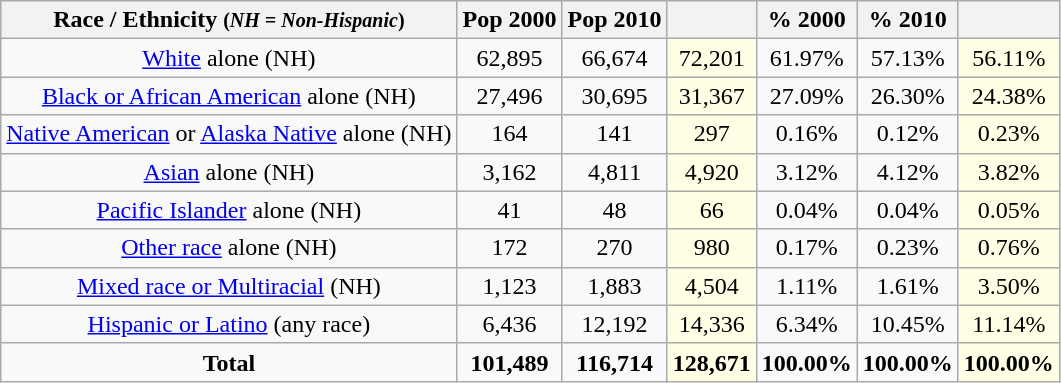<table class="wikitable" style="text-align:center;">
<tr>
<th>Race / Ethnicity <small>(<em>NH = Non-Hispanic</em>)</small></th>
<th>Pop 2000</th>
<th>Pop 2010</th>
<th></th>
<th>% 2000</th>
<th>% 2010</th>
<th></th>
</tr>
<tr>
<td><a href='#'>White</a> alone (NH)</td>
<td>62,895</td>
<td>66,674</td>
<td style="background: #ffffe6;">72,201</td>
<td>61.97%</td>
<td>57.13%</td>
<td style="background: #ffffe6;">56.11%</td>
</tr>
<tr>
<td><a href='#'>Black or African American</a> alone (NH)</td>
<td>27,496</td>
<td>30,695</td>
<td style="background: #ffffe6;">31,367</td>
<td>27.09%</td>
<td>26.30%</td>
<td style="background: #ffffe6;">24.38%</td>
</tr>
<tr>
<td><a href='#'>Native American</a> or <a href='#'>Alaska Native</a> alone (NH)</td>
<td>164</td>
<td>141</td>
<td style="background: #ffffe6;">297</td>
<td>0.16%</td>
<td>0.12%</td>
<td style="background: #ffffe6;">0.23%</td>
</tr>
<tr>
<td><a href='#'>Asian</a> alone (NH)</td>
<td>3,162</td>
<td>4,811</td>
<td style="background: #ffffe6;">4,920</td>
<td>3.12%</td>
<td>4.12%</td>
<td style="background: #ffffe6;">3.82%</td>
</tr>
<tr>
<td><a href='#'>Pacific Islander</a> alone (NH)</td>
<td>41</td>
<td>48</td>
<td style="background: #ffffe6;">66</td>
<td>0.04%</td>
<td>0.04%</td>
<td style="background: #ffffe6;">0.05%</td>
</tr>
<tr>
<td><a href='#'>Other race</a> alone (NH)</td>
<td>172</td>
<td>270</td>
<td style="background: #ffffe6;">980</td>
<td>0.17%</td>
<td>0.23%</td>
<td style="background: #ffffe6;">0.76%</td>
</tr>
<tr>
<td><a href='#'>Mixed race or Multiracial</a> (NH)</td>
<td>1,123</td>
<td>1,883</td>
<td style="background: #ffffe6;">4,504</td>
<td>1.11%</td>
<td>1.61%</td>
<td style="background: #ffffe6;">3.50%</td>
</tr>
<tr>
<td><a href='#'>Hispanic or Latino</a> (any race)</td>
<td>6,436</td>
<td>12,192</td>
<td style="background: #ffffe6;">14,336</td>
<td>6.34%</td>
<td>10.45%</td>
<td style="background: #ffffe6;">11.14%</td>
</tr>
<tr>
<td><strong>Total</strong></td>
<td><strong>101,489</strong></td>
<td><strong>116,714</strong></td>
<td style="background: #ffffe6;"><strong>128,671</strong></td>
<td><strong>100.00%</strong></td>
<td><strong>100.00%</strong></td>
<td style="background: #ffffe6;"><strong>100.00%</strong></td>
</tr>
</table>
